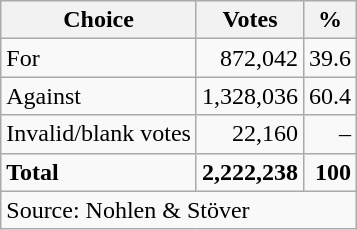<table class=wikitable style=text-align:right>
<tr>
<th>Choice</th>
<th>Votes</th>
<th>%</th>
</tr>
<tr>
<td align=left>For</td>
<td>872,042</td>
<td>39.6</td>
</tr>
<tr>
<td align=left>Against</td>
<td>1,328,036</td>
<td>60.4</td>
</tr>
<tr>
<td align=left>Invalid/blank votes</td>
<td>22,160</td>
<td>–</td>
</tr>
<tr>
<td align=left><strong>Total</strong></td>
<td><strong>2,222,238</strong></td>
<td><strong>100</strong></td>
</tr>
<tr>
<td align=left colspan=3>Source: Nohlen & Stöver</td>
</tr>
</table>
